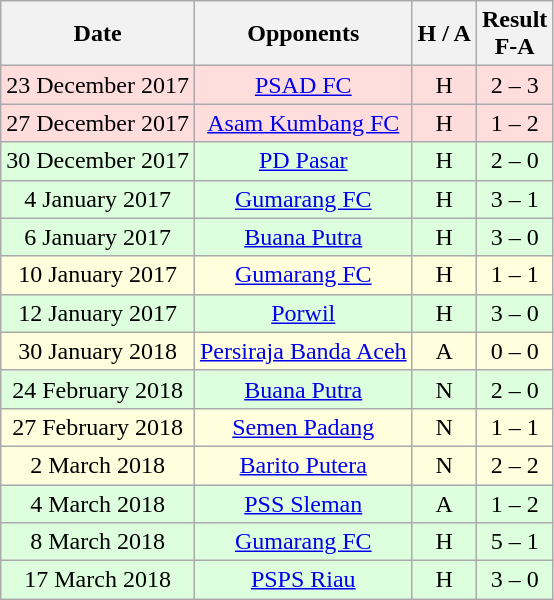<table class="wikitable" style="text-align:center">
<tr>
<th>Date</th>
<th>Opponents</th>
<th>H / A</th>
<th>Result<br>F-A</th>
</tr>
<tr bgcolor="#ffdddd">
<td>23 December 2017</td>
<td><a href='#'>PSAD FC</a></td>
<td>H</td>
<td>2 – 3</td>
</tr>
<tr bgcolor="#ffdddd">
<td>27 December 2017</td>
<td><a href='#'>Asam Kumbang FC</a></td>
<td>H</td>
<td>1 – 2</td>
</tr>
<tr bgcolor="#ddffdd">
<td>30 December 2017</td>
<td><a href='#'>PD Pasar</a></td>
<td>H</td>
<td>2 – 0</td>
</tr>
<tr bgcolor="#ddffdd">
<td>4 January 2017</td>
<td><a href='#'>Gumarang FC</a></td>
<td>H</td>
<td>3 – 1</td>
</tr>
<tr bgcolor="#ddffdd">
<td>6 January 2017</td>
<td><a href='#'>Buana Putra</a></td>
<td>H</td>
<td>3 – 0</td>
</tr>
<tr bgcolor="#ffffdd">
<td>10 January 2017</td>
<td><a href='#'>Gumarang FC</a></td>
<td>H</td>
<td>1 – 1</td>
</tr>
<tr bgcolor="#ddffdd">
<td>12 January 2017</td>
<td><a href='#'>Porwil</a></td>
<td>H</td>
<td>3 – 0</td>
</tr>
<tr bgcolor="#ffffdd">
<td>30 January 2018</td>
<td><a href='#'>Persiraja Banda Aceh</a></td>
<td>A</td>
<td>0 – 0</td>
</tr>
<tr bgcolor="#ddffdd">
<td>24 February 2018</td>
<td><a href='#'>Buana Putra</a></td>
<td>N</td>
<td>2 – 0</td>
</tr>
<tr bgcolor="#ffffdd">
<td>27 February 2018</td>
<td><a href='#'>Semen Padang</a></td>
<td>N</td>
<td>1 – 1</td>
</tr>
<tr bgcolor="#ffffdd">
<td>2 March 2018</td>
<td><a href='#'>Barito Putera</a></td>
<td>N</td>
<td>2 – 2</td>
</tr>
<tr bgcolor="#ddffdd">
<td>4 March 2018</td>
<td><a href='#'>PSS Sleman</a></td>
<td>A</td>
<td>1 – 2</td>
</tr>
<tr bgcolor="#ddffdd">
<td>8 March 2018</td>
<td><a href='#'>Gumarang FC</a></td>
<td>H</td>
<td>5 – 1</td>
</tr>
<tr bgcolor="#ddffdd">
<td>17 March 2018</td>
<td><a href='#'>PSPS Riau</a></td>
<td>H</td>
<td>3 – 0</td>
</tr>
</table>
